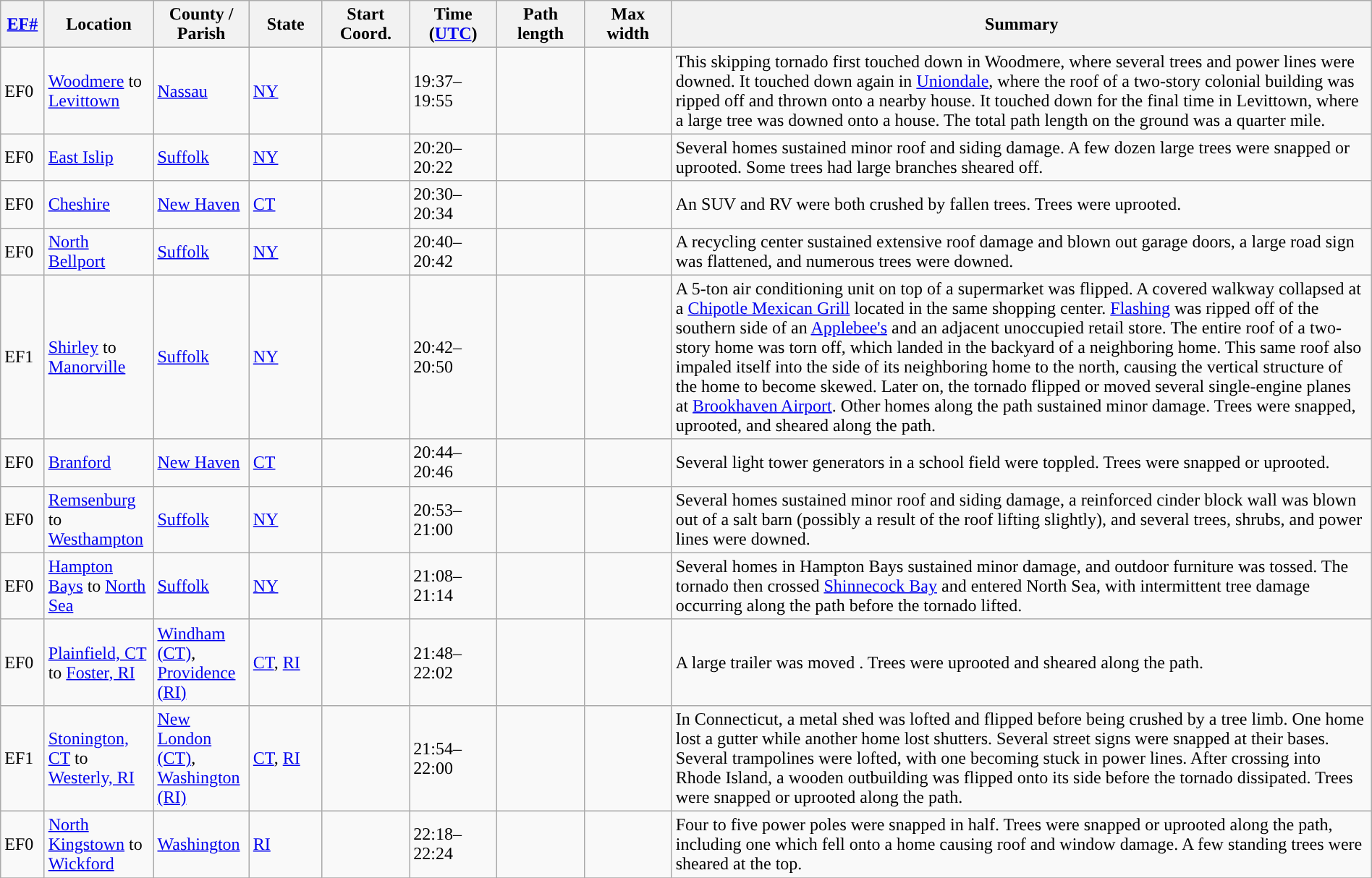<table class="wikitable sortable" style="width:100%;">
<tr>
<th scope="col"  style="width:3%; text-align:center;"><a href='#'>EF#</a></th>
<th scope="col"  style="width:7%; text-align:center;" class="unsortable">Location</th>
<th scope="col"  style="width:6%; text-align:center;" class="unsortable">County / Parish</th>
<th scope="col"  style="width:5%; text-align:center;">State</th>
<th scope="col"  style="width:6%; text-align:center;">Start Coord.</th>
<th scope="col"  style="width:6%; text-align:center;">Time (<a href='#'>UTC</a>)</th>
<th scope="col"  style="width:6%; text-align:center;">Path length</th>
<th scope="col"  style="width:6%; text-align:center;">Max width</th>
<th scope="col" class="unsortable" style="width:48%; text-align:center;">Summary</th>
</tr>
<tr>
<td>EF0</td>
<td><a href='#'>Woodmere</a> to <a href='#'>Levittown</a></td>
<td><a href='#'>Nassau</a></td>
<td><a href='#'>NY</a></td>
<td></td>
<td>19:37–19:55</td>
<td></td>
<td></td>
<td>This skipping tornado first touched down in Woodmere, where several trees and power lines were downed. It touched down again in <a href='#'>Uniondale</a>, where the roof of a two-story colonial building was ripped off and thrown onto a nearby house. It touched down for the final time in Levittown, where a large tree was downed onto a house. The total path length on the ground was a quarter mile.</td>
</tr>
<tr>
<td>EF0</td>
<td><a href='#'>East Islip</a></td>
<td><a href='#'>Suffolk</a></td>
<td><a href='#'>NY</a></td>
<td></td>
<td>20:20–20:22</td>
<td></td>
<td></td>
<td>Several homes sustained minor roof and siding damage. A few dozen large trees were snapped or uprooted. Some trees had large branches sheared off.</td>
</tr>
<tr>
<td>EF0</td>
<td><a href='#'>Cheshire</a></td>
<td><a href='#'>New Haven</a></td>
<td><a href='#'>CT</a></td>
<td></td>
<td>20:30–20:34</td>
<td></td>
<td></td>
<td>An SUV and RV were both crushed by fallen trees. Trees were uprooted.</td>
</tr>
<tr>
<td>EF0</td>
<td><a href='#'>North Bellport</a></td>
<td><a href='#'>Suffolk</a></td>
<td><a href='#'>NY</a></td>
<td></td>
<td>20:40–20:42</td>
<td></td>
<td></td>
<td>A recycling center sustained extensive roof damage and blown out garage doors, a large road sign was flattened, and numerous trees were downed.</td>
</tr>
<tr>
<td>EF1</td>
<td><a href='#'>Shirley</a> to <a href='#'>Manorville</a></td>
<td><a href='#'>Suffolk</a></td>
<td><a href='#'>NY</a></td>
<td></td>
<td>20:42–20:50</td>
<td></td>
<td></td>
<td>A 5-ton air conditioning unit on top of a supermarket was flipped. A covered walkway collapsed at a <a href='#'>Chipotle Mexican Grill</a> located in the same shopping center. <a href='#'>Flashing</a> was ripped off of the southern side of an <a href='#'>Applebee's</a> and an adjacent unoccupied retail store. The entire roof of a two-story home was torn off, which landed in the backyard of a neighboring home. This same roof also impaled itself into the side of its neighboring home to the north, causing the vertical structure of the home to become skewed. Later on, the tornado flipped or moved several single-engine planes at <a href='#'>Brookhaven Airport</a>. Other homes along the path sustained minor damage. Trees were snapped, uprooted, and sheared along the path.</td>
</tr>
<tr>
<td>EF0</td>
<td><a href='#'>Branford</a></td>
<td><a href='#'>New Haven</a></td>
<td><a href='#'>CT</a></td>
<td></td>
<td>20:44–20:46</td>
<td></td>
<td></td>
<td>Several light tower generators in a school field were toppled. Trees were snapped or uprooted.</td>
</tr>
<tr>
<td>EF0</td>
<td><a href='#'>Remsenburg</a> to <a href='#'>Westhampton</a></td>
<td><a href='#'>Suffolk</a></td>
<td><a href='#'>NY</a></td>
<td></td>
<td>20:53–21:00</td>
<td></td>
<td></td>
<td>Several homes sustained minor roof and siding damage, a reinforced cinder block wall was blown out of a salt barn (possibly a result of the roof lifting slightly), and several trees, shrubs, and power lines were downed.</td>
</tr>
<tr>
<td>EF0</td>
<td><a href='#'>Hampton Bays</a> to <a href='#'>North Sea</a></td>
<td><a href='#'>Suffolk</a></td>
<td><a href='#'>NY</a></td>
<td></td>
<td>21:08–21:14</td>
<td></td>
<td></td>
<td>Several homes in Hampton Bays sustained minor damage, and outdoor furniture was tossed. The tornado then crossed <a href='#'>Shinnecock Bay</a> and entered North Sea, with intermittent tree damage occurring along the path before the tornado lifted.</td>
</tr>
<tr>
<td>EF0</td>
<td><a href='#'>Plainfield, CT</a> to <a href='#'>Foster, RI</a></td>
<td><a href='#'>Windham (CT)</a>, <a href='#'>Providence (RI)</a></td>
<td><a href='#'>CT</a>, <a href='#'>RI</a></td>
<td></td>
<td>21:48–22:02</td>
<td></td>
<td></td>
<td>A large trailer was moved . Trees were uprooted and sheared along the path.</td>
</tr>
<tr>
<td>EF1</td>
<td><a href='#'>Stonington, CT</a> to <a href='#'>Westerly, RI</a></td>
<td><a href='#'>New London (CT)</a>, <a href='#'>Washington (RI)</a></td>
<td><a href='#'>CT</a>, <a href='#'>RI</a></td>
<td></td>
<td>21:54–22:00</td>
<td></td>
<td></td>
<td>In Connecticut, a metal shed was lofted and flipped before being crushed by a tree limb. One home lost a gutter while another home lost shutters. Several street signs were snapped at their bases. Several trampolines were lofted, with one becoming stuck in power lines. After crossing into Rhode Island, a wooden outbuilding was flipped onto its side before the tornado dissipated. Trees were snapped or uprooted along the path.</td>
</tr>
<tr>
<td>EF0</td>
<td><a href='#'>North Kingstown</a> to <a href='#'>Wickford</a></td>
<td><a href='#'>Washington</a></td>
<td><a href='#'>RI</a></td>
<td></td>
<td>22:18–22:24</td>
<td></td>
<td></td>
<td>Four to five power poles were snapped in half. Trees were snapped or uprooted along the path, including one which fell onto a home causing roof and window damage. A few standing trees were sheared at the top.</td>
</tr>
<tr>
</tr>
</table>
